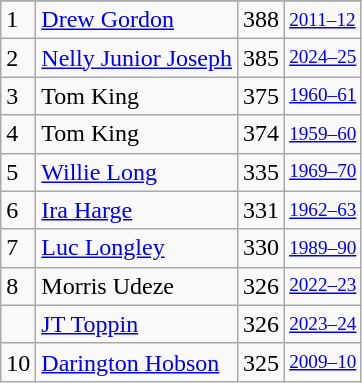<table class="wikitable">
<tr>
</tr>
<tr>
<td>1</td>
<td><a href='#'>Drew Gordon</a></td>
<td>388</td>
<td style="font-size:80%;"><a href='#'>2011–12</a></td>
</tr>
<tr>
<td>2</td>
<td><a href='#'>Nelly Junior Joseph</a></td>
<td>385</td>
<td style="font-size:80%;"><a href='#'>2024–25</a></td>
</tr>
<tr>
<td>3</td>
<td>Tom King</td>
<td>375</td>
<td style="font-size:80%;"><a href='#'>1960–61</a></td>
</tr>
<tr>
<td>4</td>
<td>Tom King</td>
<td>374</td>
<td style="font-size:80%;"><a href='#'>1959–60</a></td>
</tr>
<tr>
<td>5</td>
<td><a href='#'>Willie Long</a></td>
<td>335</td>
<td style="font-size:80%;"><a href='#'>1969–70</a></td>
</tr>
<tr>
<td>6</td>
<td><a href='#'>Ira Harge</a></td>
<td>331</td>
<td style="font-size:80%;"><a href='#'>1962–63</a></td>
</tr>
<tr>
<td>7</td>
<td><a href='#'>Luc Longley</a></td>
<td>330</td>
<td style="font-size:80%;"><a href='#'>1989–90</a></td>
</tr>
<tr>
<td>8</td>
<td>Morris Udeze</td>
<td>326</td>
<td style="font-size:80%;"><a href='#'>2022–23</a></td>
</tr>
<tr>
<td></td>
<td><a href='#'>JT Toppin</a></td>
<td>326</td>
<td style="font-size:80%;"><a href='#'>2023–24</a></td>
</tr>
<tr>
<td>10</td>
<td><a href='#'>Darington Hobson</a></td>
<td>325</td>
<td style="font-size:80%;"><a href='#'>2009–10</a></td>
</tr>
</table>
